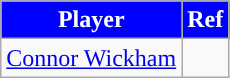<table class="wikitable" style="text-align:center">
<tr>
<th style="background:blue; color:white; width=0%">Player</th>
<th style="background:blue; color:white; width=0%">Ref</th>
</tr>
<tr>
<td> <a href='#'>Connor Wickham</a></td>
<td></td>
</tr>
</table>
